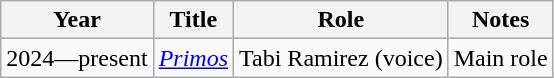<table class="wikitable sortable">
<tr>
<th>Year</th>
<th>Title</th>
<th>Role</th>
<th class="unsortable">Notes</th>
</tr>
<tr>
<td>2024—present</td>
<td><em><a href='#'>Primos</a></em></td>
<td>Tabi Ramirez (voice)</td>
<td>Main role</td>
</tr>
</table>
